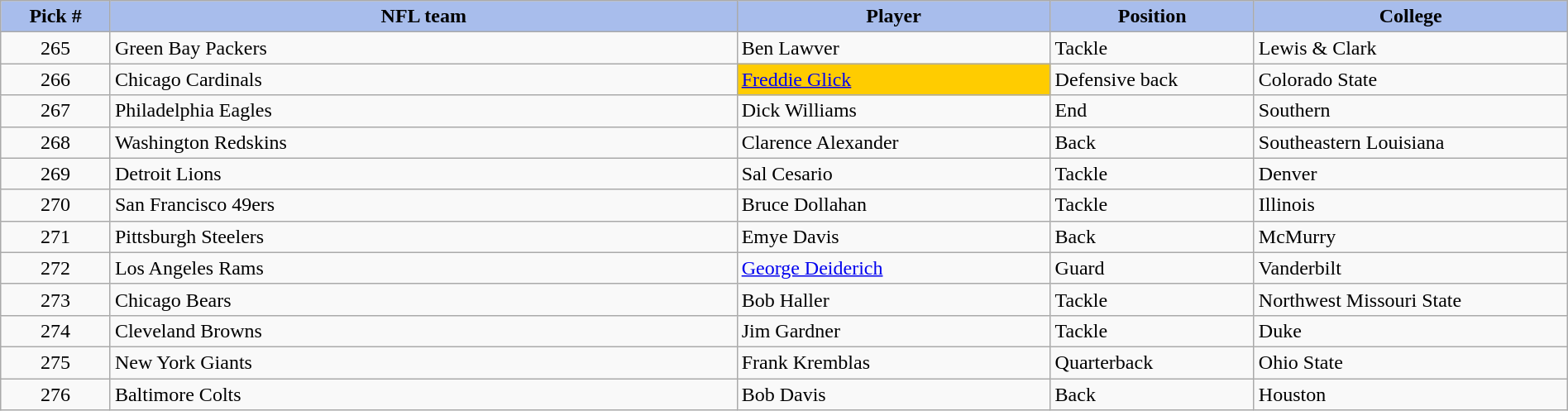<table class="wikitable sortable sortable" style="width: 100%">
<tr>
<th style="background:#A8BDEC;" width=7%>Pick #</th>
<th width=40% style="background:#A8BDEC;">NFL team</th>
<th width=20% style="background:#A8BDEC;">Player</th>
<th width=13% style="background:#A8BDEC;">Position</th>
<th style="background:#A8BDEC;">College</th>
</tr>
<tr>
<td align=center>265</td>
<td>Green Bay Packers</td>
<td>Ben Lawver</td>
<td>Tackle</td>
<td>Lewis & Clark</td>
</tr>
<tr>
<td align=center>266</td>
<td>Chicago Cardinals</td>
<td bgcolor="#FFCC00"><a href='#'>Freddie Glick</a></td>
<td>Defensive back</td>
<td>Colorado State</td>
</tr>
<tr>
<td align=center>267</td>
<td>Philadelphia Eagles</td>
<td>Dick Williams</td>
<td>End</td>
<td>Southern</td>
</tr>
<tr>
<td align=center>268</td>
<td>Washington Redskins</td>
<td>Clarence Alexander</td>
<td>Back</td>
<td>Southeastern Louisiana</td>
</tr>
<tr>
<td align=center>269</td>
<td>Detroit Lions</td>
<td>Sal Cesario</td>
<td>Tackle</td>
<td>Denver</td>
</tr>
<tr>
<td align=center>270</td>
<td>San Francisco 49ers</td>
<td>Bruce Dollahan</td>
<td>Tackle</td>
<td>Illinois</td>
</tr>
<tr>
<td align=center>271</td>
<td>Pittsburgh Steelers</td>
<td>Emye Davis</td>
<td>Back</td>
<td>McMurry</td>
</tr>
<tr>
<td align=center>272</td>
<td>Los Angeles Rams</td>
<td><a href='#'>George Deiderich</a></td>
<td>Guard</td>
<td>Vanderbilt</td>
</tr>
<tr>
<td align=center>273</td>
<td>Chicago Bears</td>
<td>Bob Haller</td>
<td>Tackle</td>
<td>Northwest Missouri State</td>
</tr>
<tr>
<td align=center>274</td>
<td>Cleveland Browns</td>
<td>Jim Gardner</td>
<td>Tackle</td>
<td>Duke</td>
</tr>
<tr>
<td align=center>275</td>
<td>New York Giants</td>
<td>Frank Kremblas</td>
<td>Quarterback</td>
<td>Ohio State</td>
</tr>
<tr>
<td align=center>276</td>
<td>Baltimore Colts</td>
<td>Bob Davis</td>
<td>Back</td>
<td>Houston</td>
</tr>
</table>
